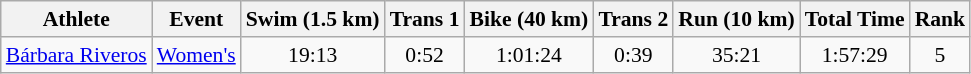<table class="wikitable" style="font-size:90%">
<tr>
<th>Athlete</th>
<th>Event</th>
<th>Swim (1.5 km)</th>
<th>Trans 1</th>
<th>Bike (40 km)</th>
<th>Trans 2</th>
<th>Run (10 km)</th>
<th>Total Time</th>
<th>Rank</th>
</tr>
<tr align=center>
<td align=left><a href='#'>Bárbara Riveros</a></td>
<td align=left><a href='#'>Women's</a></td>
<td>19:13</td>
<td>0:52</td>
<td>1:01:24</td>
<td>0:39</td>
<td>35:21</td>
<td>1:57:29</td>
<td>5</td>
</tr>
</table>
